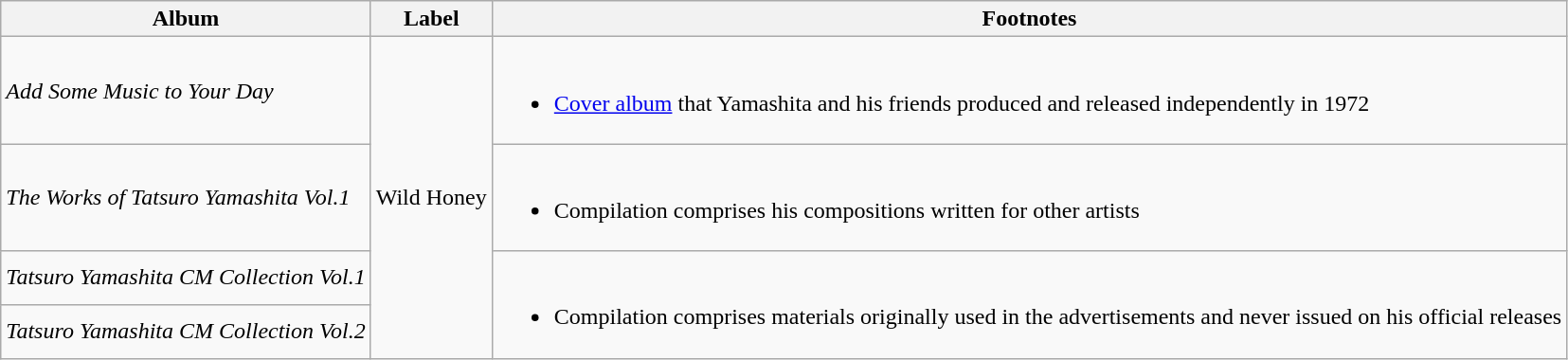<table class="wikitable">
<tr>
<th>Album</th>
<th>Label</th>
<th>Footnotes</th>
</tr>
<tr>
<td><em>Add Some Music to Your Day</em></td>
<td rowspan="4" align="center">Wild Honey</td>
<td><br><ul><li><a href='#'>Cover album</a> that Yamashita and his friends produced and released independently in 1972</li></ul></td>
</tr>
<tr>
<td><em>The Works of Tatsuro Yamashita Vol.1</em></td>
<td><br><ul><li>Compilation comprises his compositions written for other artists</li></ul></td>
</tr>
<tr>
<td><em>Tatsuro Yamashita CM Collection Vol.1</em></td>
<td rowspan="2"><br><ul><li>Compilation comprises materials originally used in the advertisements and never issued on his official releases</li></ul></td>
</tr>
<tr>
<td><em>Tatsuro Yamashita CM Collection Vol.2</em></td>
</tr>
</table>
